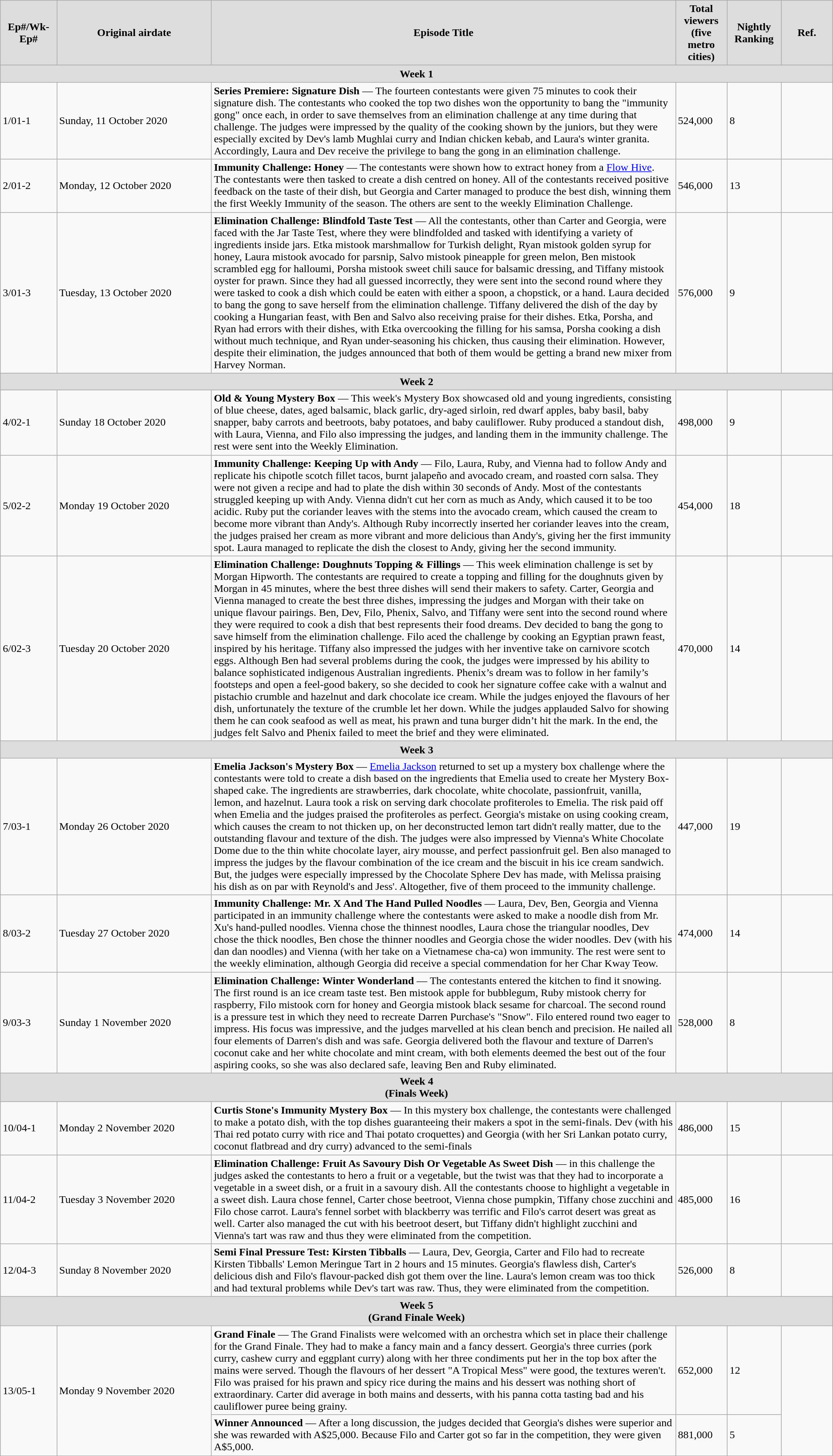<table class="wikitable">
<tr>
<th style="background:#ddd; width:5%;">Ep#/Wk-Ep#</th>
<th style="background:#ddd; width:15%;">Original airdate</th>
<th style="background:#ddd; width:45%;">Episode Title</th>
<th style="background:#ddd; width:5%;">Total viewers (five metro cities)</th>
<th style="background:#ddd; width:5%;">Nightly Ranking</th>
<th style="background:#ddd; width:5%;">Ref.</th>
</tr>
<tr>
<th colspan="6" style="background:#ddd;">Week 1</th>
</tr>
<tr>
<td style="width:05%;">1/01-1</td>
<td>Sunday, 11 October 2020</td>
<td><strong>Series Premiere: Signature Dish</strong> — The fourteen contestants were given 75 minutes to cook their signature dish. The contestants who cooked the top two dishes won the opportunity to bang the "immunity gong" once each, in order to save themselves from an elimination challenge at any time during that challenge. The judges were impressed by the quality of the cooking shown by the juniors, but they were especially excited by Dev's lamb Mughlai curry and Indian chicken kebab, and Laura's winter granita. Accordingly, Laura and Dev receive the privilege to bang the gong in an elimination challenge.</td>
<td>524,000</td>
<td>8</td>
<td></td>
</tr>
<tr>
<td style="width:05%;">2/01-2</td>
<td>Monday, 12 October 2020</td>
<td><strong>Immunity Challenge: Honey</strong> — The contestants were shown how to extract honey from a <a href='#'>Flow Hive</a>. The contestants were then tasked to create a dish centred on honey. All of the contestants received positive feedback on the taste of their dish, but Georgia and Carter managed to produce the best dish, winning them the first Weekly Immunity of the season. The others are sent to the weekly Elimination Challenge.</td>
<td>546,000</td>
<td>13</td>
<td></td>
</tr>
<tr>
<td style="width:05%;">3/01-3</td>
<td>Tuesday, 13 October 2020</td>
<td><strong>Elimination Challenge: Blindfold Taste Test</strong> — All the contestants, other than Carter and Georgia, were faced with the Jar Taste Test, where they were blindfolded and tasked with identifying a variety of ingredients inside jars. Etka mistook marshmallow for Turkish delight, Ryan mistook golden syrup for honey, Laura mistook avocado for parsnip, Salvo mistook pineapple for green melon, Ben mistook scrambled egg for halloumi, Porsha mistook sweet chili sauce for balsamic dressing, and Tiffany mistook oyster for prawn. Since they had all guessed incorrectly, they were sent into the second round where they were tasked to cook a dish which could be eaten with either a spoon, a chopstick, or a hand. Laura decided to bang the gong to save herself from the elimination challenge. Tiffany delivered the dish of the day by cooking a Hungarian feast, with Ben and Salvo also receiving praise for their dishes. Etka, Porsha, and Ryan had errors with their dishes, with Etka overcooking the filling for his samsa, Porsha cooking a dish without much technique, and Ryan under-seasoning his chicken, thus causing their elimination. However, despite their elimination, the judges announced that both of them would be getting a brand new mixer from Harvey Norman.</td>
<td>576,000</td>
<td>9</td>
<td></td>
</tr>
<tr>
<th colspan="6" style="background:#ddd;">Week 2</th>
</tr>
<tr>
<td style="width:05%;">4/02-1</td>
<td>Sunday 18 October 2020</td>
<td><strong>Old & Young Mystery Box</strong> — This week's Mystery Box showcased old and young ingredients, consisting of blue cheese, dates, aged balsamic, black garlic, dry-aged sirloin, red dwarf apples, baby basil, baby snapper, baby carrots and beetroots, baby potatoes, and baby cauliflower. Ruby produced a standout dish, with Laura, Vienna, and Filo also impressing the judges, and landing them in the immunity challenge. The rest were sent into the Weekly Elimination.</td>
<td>498,000</td>
<td>9</td>
<td></td>
</tr>
<tr>
<td style="width:05%;">5/02-2</td>
<td>Monday 19 October 2020</td>
<td><strong>Immunity Challenge: Keeping Up with Andy</strong> — Filo, Laura, Ruby, and Vienna had to follow Andy and replicate his chipotle scotch fillet tacos, burnt jalapeño and avocado cream, and roasted corn salsa. They were not given a recipe and had to plate the dish within 30 seconds of Andy. Most of the contestants struggled keeping up with Andy. Vienna didn't cut her corn as much as Andy, which caused it to be too acidic. Ruby put the coriander leaves with the stems into the avocado cream, which caused the cream to become more vibrant than Andy's. Although Ruby incorrectly inserted her coriander leaves into the cream, the judges praised her cream as more vibrant and more delicious than Andy's, giving her the first immunity spot. Laura managed to replicate the dish the closest to Andy, giving her the second immunity.</td>
<td>454,000</td>
<td>18</td>
<td></td>
</tr>
<tr>
<td style="width:05%;">6/02-3</td>
<td>Tuesday 20 October 2020</td>
<td><strong>Elimination Challenge: Doughnuts Topping & Fillings</strong> — This week elimination challenge is set by Morgan Hipworth. The contestants are required to create a topping and filling for the doughnuts given by Morgan in 45 minutes, where the best three dishes will send their makers to safety. Carter, Georgia and Vienna managed to create the best three dishes, impressing the judges and Morgan with their take on unique flavour pairings. Ben, Dev, Filo, Phenix, Salvo, and Tiffany were sent into the second round where they were required to cook a dish that best represents their food dreams. Dev decided to bang the gong to save himself from the elimination challenge. Filo aced the challenge by cooking an Egyptian prawn feast, inspired by his heritage. Tiffany also impressed the judges with her inventive take on carnivore scotch eggs. Although Ben had several problems during the cook, the judges were impressed by his ability to balance sophisticated indigenous Australian ingredients. Phenix’s dream was to follow in her family’s footsteps and open a feel-good bakery, so she decided to cook her signature coffee cake with a walnut and pistachio crumble and hazelnut and dark chocolate ice cream. While the judges enjoyed the flavours of her dish, unfortunately the texture of the crumble let her down. While the judges applauded Salvo for showing them he can cook seafood as well as meat, his prawn and tuna burger didn’t hit the mark. In the end, the judges felt Salvo and Phenix failed to meet the brief and they were eliminated.</td>
<td>470,000</td>
<td>14</td>
<td></td>
</tr>
<tr>
<th colspan="6" style="background:#ddd;">Week 3</th>
</tr>
<tr>
<td style="width:05%;">7/03-1</td>
<td>Monday 26 October 2020</td>
<td><strong>Emelia Jackson's Mystery Box</strong> — <a href='#'>Emelia Jackson</a> returned to set up a mystery box challenge where the contestants were told to create a dish based on the ingredients that Emelia used to create her Mystery Box-shaped cake. The ingredients are strawberries, dark chocolate, white chocolate, passionfruit, vanilla, lemon, and hazelnut. Laura took a risk on serving dark chocolate profiteroles to Emelia. The risk paid off when Emelia and the judges praised the profiteroles as perfect. Georgia's mistake on using cooking cream, which causes the cream to not thicken up, on her deconstructed lemon tart didn't really matter, due to the outstanding flavour and texture of the dish. The judges were also impressed by Vienna's White Chocolate Dome due to the thin white chocolate layer, airy mousse, and perfect passionfruit gel. Ben also managed to impress the judges by the flavour combination of the ice cream and the biscuit in his ice cream sandwich. But, the judges were especially impressed by the Chocolate Sphere Dev has made, with Melissa praising his dish as on par with Reynold's and Jess'. Altogether, five of them proceed to the immunity challenge.</td>
<td>447,000</td>
<td>19</td>
<td></td>
</tr>
<tr>
<td style="width:05%;">8/03-2</td>
<td>Tuesday 27 October 2020</td>
<td><strong>Immunity Challenge: Mr. X And The Hand Pulled Noodles</strong> — Laura, Dev, Ben, Georgia and Vienna participated in an immunity challenge where the contestants were asked to make a noodle dish from Mr. Xu's hand-pulled noodles. Vienna chose the thinnest noodles, Laura chose the triangular noodles, Dev chose the thick noodles, Ben chose the thinner noodles and Georgia chose the wider noodles. Dev (with his dan dan noodles) and Vienna (with her take on a Vietnamese cha-ca) won immunity. The rest were sent to the weekly elimination, although Georgia did receive a special commendation for her Char Kway Teow.</td>
<td>474,000</td>
<td>14</td>
<td></td>
</tr>
<tr>
<td style="width:05%;">9/03-3</td>
<td>Sunday 1 November 2020</td>
<td><strong>Elimination Challenge: Winter Wonderland</strong> — The contestants entered the kitchen to find it snowing. The first round is an ice cream taste test. Ben mistook apple for bubblegum, Ruby mistook cherry for raspberry, Filo mistook corn for honey and Georgia mistook black sesame for charcoal. The second round is a pressure test in which they need to recreate Darren Purchase's "Snow". Filo entered round two eager to impress. His focus was impressive, and the judges marvelled at his clean bench and precision. He nailed all four elements of Darren's dish and was safe. Georgia delivered both the flavour and texture of Darren's coconut cake and her white chocolate and mint cream, with both elements deemed the best out of the four aspiring cooks, so she was also declared safe, leaving Ben and Ruby eliminated.</td>
<td>528,000</td>
<td>8</td>
<td></td>
</tr>
<tr>
<th colspan="6" style="background:#ddd;">Week 4 <br> (Finals Week)</th>
</tr>
<tr>
<td style="width:05%;">10/04-1</td>
<td>Monday 2 November 2020</td>
<td><strong>Curtis Stone's Immunity Mystery Box</strong> — In this mystery box challenge, the contestants were challenged to make a potato dish, with the top dishes guaranteeing their makers a spot in the semi-finals. Dev (with his Thai red potato curry with rice and Thai potato croquettes) and Georgia (with her Sri Lankan potato curry, coconut flatbread and dry curry) advanced to the semi-finals</td>
<td>486,000</td>
<td>15</td>
<td></td>
</tr>
<tr>
<td style="width:05%;">11/04-2</td>
<td>Tuesday 3 November 2020</td>
<td><strong>Elimination Challenge: Fruit As Savoury Dish Or Vegetable As Sweet Dish</strong> — in this challenge the judges asked the contestants to hero a fruit or a vegetable, but the twist was that they had to incorporate a vegetable in a sweet dish, or a fruit in a savoury dish. All the contestants choose to highlight a vegetable in a sweet dish. Laura chose fennel, Carter chose beetroot, Vienna chose pumpkin, Tiffany chose zucchini  and Filo chose carrot. Laura's fennel sorbet with blackberry was terrific and Filo's carrot desert was great as well. Carter also managed the cut with his beetroot desert, but Tiffany didn't highlight zucchini and Vienna's tart was raw and thus they were eliminated from the competition.</td>
<td>485,000</td>
<td>16</td>
<td></td>
</tr>
<tr>
<td style="width:05%;">12/04-3</td>
<td>Sunday 8 November 2020</td>
<td><strong>Semi Final Pressure Test: Kirsten Tibballs</strong> — Laura, Dev, Georgia, Carter and Filo had to recreate Kirsten Tibballs' Lemon Meringue Tart in 2 hours and 15 minutes. Georgia's flawless dish, Carter's delicious dish and Filo's flavour-packed dish got them over the line. Laura's lemon cream was too thick and had textural problems while Dev's tart was raw. Thus, they were eliminated from the competition.</td>
<td>526,000</td>
<td>8</td>
<td></td>
</tr>
<tr>
<th colspan="6" style="background:#ddd;">Week 5 <br> (Grand Finale Week)</th>
</tr>
<tr>
<td rowspan=2 style="width:05%;">13/05-1</td>
<td rowspan=2>Monday 9 November 2020</td>
<td><strong>Grand Finale</strong> — The Grand Finalists were welcomed with an orchestra which set in place their challenge for the Grand Finale. They had to make a fancy main and a fancy dessert. Georgia's three curries (pork curry, cashew curry and eggplant curry) along with her three condiments put her in the top box after the mains were served. Though the flavours of her dessert "A Tropical Mess" were good, the textures weren't. Filo was praised for his prawn and spicy rice during the mains and his dessert was nothing short of extraordinary. Carter did average in both mains and desserts, with his panna cotta tasting bad and his cauliflower puree being grainy.</td>
<td>652,000</td>
<td>12</td>
<td rowspan=2></td>
</tr>
<tr>
<td><strong>Winner Announced</strong> — After a long discussion, the judges decided that Georgia's dishes were superior and she was rewarded with A$25,000. Because Filo and Carter got so far in the competition, they were given A$5,000.</td>
<td>881,000</td>
<td>5</td>
</tr>
<tr>
</tr>
</table>
